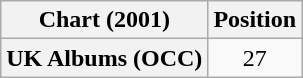<table class="wikitable plainrowheaders" style="text-align:center">
<tr>
<th scope="col">Chart (2001)</th>
<th scope="col">Position</th>
</tr>
<tr>
<th scope="row">UK Albums (OCC)</th>
<td>27</td>
</tr>
</table>
